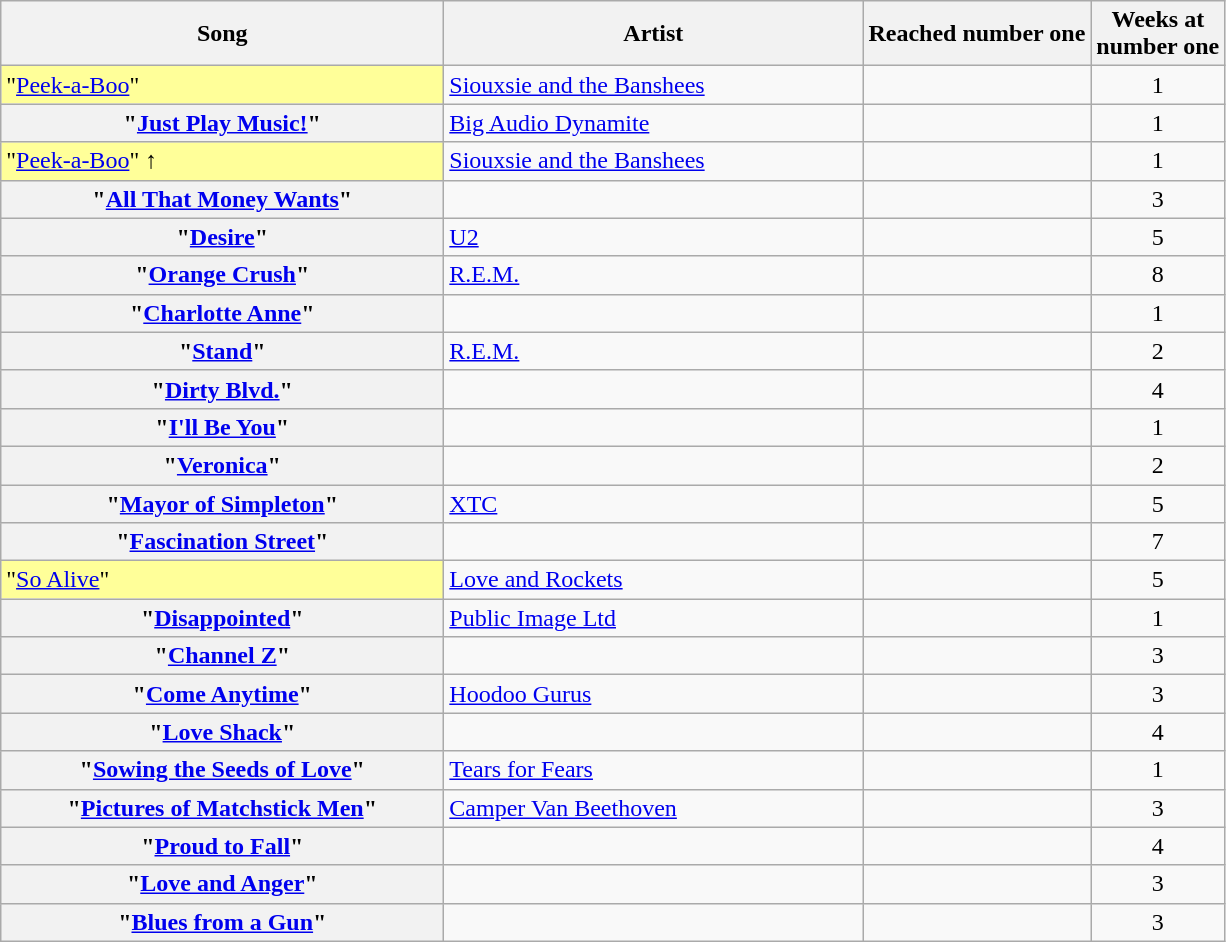<table class="plainrowheaders sortable wikitable">
<tr>
<th scope="col" style="width:18em;">Song</th>
<th scope="col" style="width:17em;">Artist</th>
<th scope="col">Reached number one</th>
<th scope="col">Weeks at<br>number one</th>
</tr>
<tr>
<td bgcolor="#FFFF99">"<a href='#'>Peek-a-Boo</a>" </td>
<td><a href='#'>Siouxsie and the Banshees</a></td>
<td></td>
<td align="center">1</td>
</tr>
<tr>
<th scope="row">"<a href='#'>Just Play Music!</a>"</th>
<td><a href='#'>Big Audio Dynamite</a></td>
<td></td>
<td align="center">1</td>
</tr>
<tr>
<td bgcolor="#FFFF99">"<a href='#'>Peek-a-Boo</a>" ↑ </td>
<td><a href='#'>Siouxsie and the Banshees</a></td>
<td></td>
<td align="center">1</td>
</tr>
<tr>
<th scope="row">"<a href='#'>All That Money Wants</a>"</th>
<td></td>
<td></td>
<td align="center">3</td>
</tr>
<tr>
<th scope="row">"<a href='#'>Desire</a>"</th>
<td><a href='#'>U2</a></td>
<td></td>
<td align="center">5</td>
</tr>
<tr>
<th scope="row">"<a href='#'>Orange Crush</a>"</th>
<td><a href='#'>R.E.M.</a></td>
<td></td>
<td align="center">8</td>
</tr>
<tr>
<th scope="row">"<a href='#'>Charlotte Anne</a>"</th>
<td></td>
<td></td>
<td align="center">1</td>
</tr>
<tr>
<th scope="row">"<a href='#'>Stand</a>"</th>
<td><a href='#'>R.E.M.</a></td>
<td></td>
<td align="center">2</td>
</tr>
<tr>
<th scope="row">"<a href='#'>Dirty Blvd.</a>"</th>
<td></td>
<td></td>
<td align="center">4</td>
</tr>
<tr>
<th scope="row">"<a href='#'>I'll Be You</a>"</th>
<td></td>
<td></td>
<td align="center">1</td>
</tr>
<tr>
<th scope="row">"<a href='#'>Veronica</a>"</th>
<td></td>
<td></td>
<td align="center">2</td>
</tr>
<tr>
<th scope="row">"<a href='#'>Mayor of Simpleton</a>"</th>
<td><a href='#'>XTC</a></td>
<td></td>
<td align="center">5</td>
</tr>
<tr>
<th scope="row">"<a href='#'>Fascination Street</a>"</th>
<td></td>
<td></td>
<td align="center">7</td>
</tr>
<tr>
<td bgcolor="#FFFF99">"<a href='#'>So Alive</a>" </td>
<td><a href='#'>Love and Rockets</a></td>
<td></td>
<td align="center">5</td>
</tr>
<tr>
<th scope="row">"<a href='#'>Disappointed</a>"</th>
<td><a href='#'>Public Image Ltd</a></td>
<td></td>
<td align="center">1</td>
</tr>
<tr>
<th scope="row">"<a href='#'>Channel Z</a>"</th>
<td></td>
<td></td>
<td align="center">3</td>
</tr>
<tr>
<th scope="row">"<a href='#'>Come Anytime</a>"</th>
<td><a href='#'>Hoodoo Gurus</a></td>
<td></td>
<td align="center">3</td>
</tr>
<tr>
<th scope="row">"<a href='#'>Love Shack</a>"</th>
<td></td>
<td></td>
<td align="center">4</td>
</tr>
<tr>
<th scope="row">"<a href='#'>Sowing the Seeds of Love</a>"</th>
<td><a href='#'>Tears for Fears</a></td>
<td></td>
<td align="center">1</td>
</tr>
<tr>
<th scope="row">"<a href='#'>Pictures of Matchstick Men</a>"</th>
<td><a href='#'>Camper Van Beethoven</a></td>
<td></td>
<td align="center">3</td>
</tr>
<tr>
<th scope="row">"<a href='#'>Proud to Fall</a>"</th>
<td></td>
<td></td>
<td align="center">4</td>
</tr>
<tr>
<th scope="row">"<a href='#'>Love and Anger</a>"</th>
<td></td>
<td></td>
<td align="center">3</td>
</tr>
<tr>
<th scope="row">"<a href='#'>Blues from a Gun</a>"</th>
<td></td>
<td></td>
<td align="center">3</td>
</tr>
</table>
